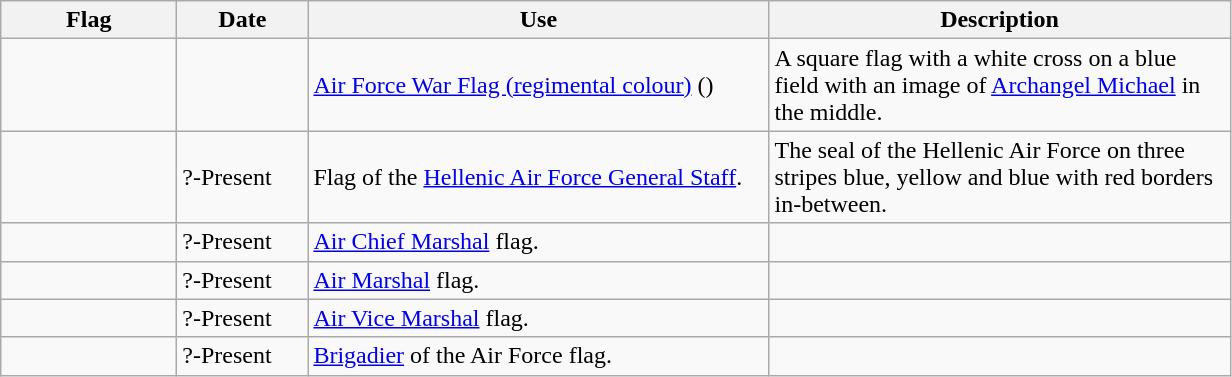<table class="wikitable">
<tr>
<th width="110">Flag</th>
<th width="80">Date</th>
<th width="300">Use</th>
<th width="300">Description</th>
</tr>
<tr>
<td></td>
<td></td>
<td><a href='#'>Air Force War Flag (regimental colour)</a> ()</td>
<td>A square flag with a white cross on a blue field with an image of <a href='#'>Archangel Michael</a> in the middle.</td>
</tr>
<tr>
<td></td>
<td>?-Present</td>
<td>Flag of the <a href='#'>Hellenic Air Force General Staff</a>.</td>
<td>The seal of the Hellenic Air Force on three stripes blue, yellow and blue with red borders in-between.</td>
</tr>
<tr>
<td></td>
<td>?-Present</td>
<td><a href='#'>Air Chief Marshal</a> flag.</td>
<td></td>
</tr>
<tr>
<td></td>
<td>?-Present</td>
<td><a href='#'>Air Marshal</a> flag.</td>
<td></td>
</tr>
<tr>
<td></td>
<td>?-Present</td>
<td><a href='#'>Air Vice Marshal</a> flag.</td>
<td></td>
</tr>
<tr>
<td></td>
<td>?-Present</td>
<td><a href='#'>Brigadier</a> of the Air Force flag.</td>
<td></td>
</tr>
</table>
